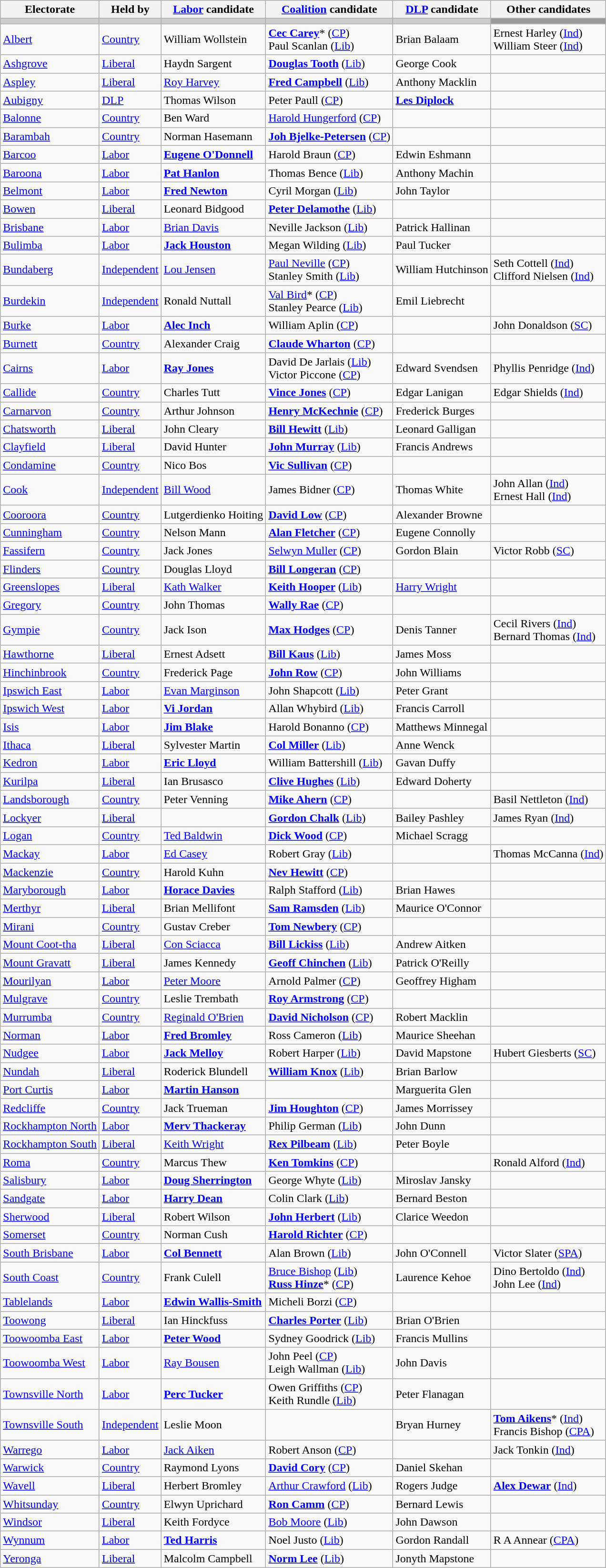<table class="wikitable">
<tr>
<th>Electorate</th>
<th>Held by</th>
<th><a href='#'>Labor</a> candidate</th>
<th><a href='#'>Coalition</a> candidate</th>
<th><a href='#'>DLP</a> candidate</th>
<th>Other candidates</th>
</tr>
<tr bgcolor="#cccccc">
<td></td>
<td></td>
<td></td>
<td></td>
<td></td>
<td bgcolor="#999999"></td>
</tr>
<tr>
<td><a href='#'>Albert</a></td>
<td><a href='#'>Country</a></td>
<td>William Wollstein</td>
<td><strong><a href='#'>Cec Carey</a></strong>* (<a href='#'>CP</a>) <br> Paul Scanlan (<a href='#'>Lib</a>)</td>
<td>Brian Balaam</td>
<td>Ernest Harley (<a href='#'>Ind</a>) <br> William Steer (<a href='#'>Ind</a>)</td>
</tr>
<tr>
<td><a href='#'>Ashgrove</a></td>
<td><a href='#'>Liberal</a></td>
<td>Haydn Sargent</td>
<td><strong><a href='#'>Douglas Tooth</a></strong> (<a href='#'>Lib</a>)</td>
<td>George Cook</td>
<td></td>
</tr>
<tr>
<td><a href='#'>Aspley</a></td>
<td><a href='#'>Liberal</a></td>
<td><a href='#'>Roy Harvey</a></td>
<td><strong><a href='#'>Fred Campbell</a></strong> (<a href='#'>Lib</a>)</td>
<td>Anthony Macklin</td>
<td></td>
</tr>
<tr>
<td><a href='#'>Aubigny</a></td>
<td><a href='#'>DLP</a></td>
<td>Thomas Wilson</td>
<td>Peter Paull (<a href='#'>CP</a>)</td>
<td><strong><a href='#'>Les Diplock</a></strong></td>
<td></td>
</tr>
<tr>
<td><a href='#'>Balonne</a></td>
<td><a href='#'>Country</a></td>
<td>Ben Ward</td>
<td><a href='#'>Harold Hungerford</a> (<a href='#'>CP</a>)</td>
<td></td>
<td></td>
</tr>
<tr>
<td><a href='#'>Barambah</a></td>
<td><a href='#'>Country</a></td>
<td>Norman Hasemann</td>
<td><strong><a href='#'>Joh Bjelke-Petersen</a></strong> (<a href='#'>CP</a>)</td>
<td></td>
<td></td>
</tr>
<tr>
<td><a href='#'>Barcoo</a></td>
<td><a href='#'>Labor</a></td>
<td><strong><a href='#'>Eugene O'Donnell</a></strong></td>
<td>Harold Braun (<a href='#'>CP</a>)</td>
<td>Edwin Eshmann</td>
<td></td>
</tr>
<tr>
<td><a href='#'>Baroona</a></td>
<td><a href='#'>Labor</a></td>
<td><strong><a href='#'>Pat Hanlon</a></strong></td>
<td>Thomas Bence (<a href='#'>Lib</a>)</td>
<td>Anthony Machin</td>
<td></td>
</tr>
<tr>
<td><a href='#'>Belmont</a></td>
<td><a href='#'>Labor</a></td>
<td><strong><a href='#'>Fred Newton</a></strong></td>
<td>Cyril Morgan (<a href='#'>Lib</a>)</td>
<td>John Taylor</td>
<td></td>
</tr>
<tr>
<td><a href='#'>Bowen</a></td>
<td><a href='#'>Liberal</a></td>
<td>Leonard Bidgood</td>
<td><strong><a href='#'>Peter Delamothe</a></strong> (<a href='#'>Lib</a>)</td>
<td></td>
<td></td>
</tr>
<tr>
<td><a href='#'>Brisbane</a></td>
<td><a href='#'>Labor</a></td>
<td><a href='#'>Brian Davis</a></td>
<td>Neville Jackson (<a href='#'>Lib</a>)</td>
<td>Patrick Hallinan</td>
<td></td>
</tr>
<tr>
<td><a href='#'>Bulimba</a></td>
<td><a href='#'>Labor</a></td>
<td><strong><a href='#'>Jack Houston</a></strong></td>
<td>Megan Wilding (<a href='#'>Lib</a>)</td>
<td>Paul Tucker</td>
<td></td>
</tr>
<tr>
<td><a href='#'>Bundaberg</a></td>
<td><a href='#'>Independent</a></td>
<td><a href='#'>Lou Jensen</a></td>
<td><a href='#'>Paul Neville</a> (<a href='#'>CP</a>) <br> Stanley Smith (<a href='#'>Lib</a>)</td>
<td>William Hutchinson</td>
<td>Seth Cottell (<a href='#'>Ind</a>) <br> Clifford Nielsen (<a href='#'>Ind</a>)</td>
</tr>
<tr>
<td><a href='#'>Burdekin</a></td>
<td><a href='#'>Independent</a></td>
<td>Ronald Nuttall</td>
<td><a href='#'>Val Bird</a>* (<a href='#'>CP</a>) <br> Stanley Pearce (<a href='#'>Lib</a>)</td>
<td>Emil Liebrecht</td>
<td></td>
</tr>
<tr>
<td><a href='#'>Burke</a></td>
<td><a href='#'>Labor</a></td>
<td><strong><a href='#'>Alec Inch</a></strong></td>
<td>William Aplin (<a href='#'>CP</a>)</td>
<td></td>
<td>John Donaldson (<a href='#'>SC</a>)</td>
</tr>
<tr>
<td><a href='#'>Burnett</a></td>
<td><a href='#'>Country</a></td>
<td>Alexander Craig</td>
<td><strong><a href='#'>Claude Wharton</a></strong> (<a href='#'>CP</a>)</td>
<td></td>
<td></td>
</tr>
<tr>
<td><a href='#'>Cairns</a></td>
<td><a href='#'>Labor</a></td>
<td><strong><a href='#'>Ray Jones</a></strong></td>
<td>David De Jarlais (<a href='#'>Lib</a>) <br> Victor Piccone (<a href='#'>CP</a>)</td>
<td>Edward Svendsen</td>
<td>Phyllis Penridge (<a href='#'>Ind</a>)</td>
</tr>
<tr>
<td><a href='#'>Callide</a></td>
<td><a href='#'>Country</a></td>
<td>Charles Tutt</td>
<td><strong><a href='#'>Vince Jones</a></strong> (<a href='#'>CP</a>)</td>
<td>Edgar Lanigan</td>
<td>Edgar Shields (<a href='#'>Ind</a>)</td>
</tr>
<tr>
<td><a href='#'>Carnarvon</a></td>
<td><a href='#'>Country</a></td>
<td>Arthur Johnson</td>
<td><strong><a href='#'>Henry McKechnie</a></strong> (<a href='#'>CP</a>)</td>
<td>Frederick Burges</td>
<td></td>
</tr>
<tr>
<td><a href='#'>Chatsworth</a></td>
<td><a href='#'>Liberal</a></td>
<td>John Cleary</td>
<td><strong><a href='#'>Bill Hewitt</a></strong> (<a href='#'>Lib</a>)</td>
<td>Leonard Galligan</td>
<td></td>
</tr>
<tr>
<td><a href='#'>Clayfield</a></td>
<td><a href='#'>Liberal</a></td>
<td>David Hunter</td>
<td><strong><a href='#'>John Murray</a></strong> (<a href='#'>Lib</a>)</td>
<td>Francis Andrews</td>
<td></td>
</tr>
<tr>
<td><a href='#'>Condamine</a></td>
<td><a href='#'>Country</a></td>
<td>Nico Bos</td>
<td><strong><a href='#'>Vic Sullivan</a></strong> (<a href='#'>CP</a>)</td>
<td></td>
<td></td>
</tr>
<tr>
<td><a href='#'>Cook</a></td>
<td><a href='#'>Independent</a></td>
<td><a href='#'>Bill Wood</a></td>
<td>James Bidner (<a href='#'>CP</a>)</td>
<td>Thomas White</td>
<td>John Allan (<a href='#'>Ind</a>) <br> Ernest Hall (<a href='#'>Ind</a>)</td>
</tr>
<tr>
<td><a href='#'>Cooroora</a></td>
<td><a href='#'>Country</a></td>
<td>Lutgerdienko Hoiting</td>
<td><strong><a href='#'>David Low</a></strong> (<a href='#'>CP</a>)</td>
<td>Alexander Browne</td>
<td></td>
</tr>
<tr>
<td><a href='#'>Cunningham</a></td>
<td><a href='#'>Country</a></td>
<td>Nelson Mann</td>
<td><strong><a href='#'>Alan Fletcher</a></strong> (<a href='#'>CP</a>)</td>
<td>Eugene Connolly</td>
<td></td>
</tr>
<tr>
<td><a href='#'>Fassifern</a></td>
<td><a href='#'>Country</a></td>
<td>Jack Jones</td>
<td><a href='#'>Selwyn Muller</a> (<a href='#'>CP</a>)</td>
<td>Gordon Blain</td>
<td>Victor Robb (<a href='#'>SC</a>)</td>
</tr>
<tr>
<td><a href='#'>Flinders</a></td>
<td><a href='#'>Country</a></td>
<td>Douglas Lloyd</td>
<td><strong><a href='#'>Bill Longeran</a></strong> (<a href='#'>CP</a>)</td>
<td></td>
<td></td>
</tr>
<tr>
<td><a href='#'>Greenslopes</a></td>
<td><a href='#'>Liberal</a></td>
<td><a href='#'>Kath Walker</a></td>
<td><strong><a href='#'>Keith Hooper</a></strong> (<a href='#'>Lib</a>)</td>
<td><a href='#'>Harry Wright</a></td>
<td></td>
</tr>
<tr>
<td><a href='#'>Gregory</a></td>
<td><a href='#'>Country</a></td>
<td>John Thomas</td>
<td><strong><a href='#'>Wally Rae</a></strong> (<a href='#'>CP</a>)</td>
<td></td>
<td></td>
</tr>
<tr>
<td><a href='#'>Gympie</a></td>
<td><a href='#'>Country</a></td>
<td>Jack Ison</td>
<td><strong><a href='#'>Max Hodges</a></strong> (<a href='#'>CP</a>)</td>
<td>Denis Tanner</td>
<td>Cecil Rivers (<a href='#'>Ind</a>) <br> Bernard Thomas (<a href='#'>Ind</a>)</td>
</tr>
<tr>
<td><a href='#'>Hawthorne</a></td>
<td><a href='#'>Liberal</a></td>
<td>Ernest Adsett</td>
<td><strong><a href='#'>Bill Kaus</a></strong> (<a href='#'>Lib</a>)</td>
<td>James Moss</td>
<td></td>
</tr>
<tr>
<td><a href='#'>Hinchinbrook</a></td>
<td><a href='#'>Country</a></td>
<td>Frederick Page</td>
<td><strong><a href='#'>John Row</a></strong> (<a href='#'>CP</a>)</td>
<td>John Williams</td>
<td></td>
</tr>
<tr>
<td><a href='#'>Ipswich East</a></td>
<td><a href='#'>Labor</a></td>
<td><a href='#'>Evan Marginson</a></td>
<td>John Shapcott (<a href='#'>Lib</a>)</td>
<td>Peter Grant</td>
<td></td>
</tr>
<tr>
<td><a href='#'>Ipswich West</a></td>
<td><a href='#'>Labor</a></td>
<td><strong><a href='#'>Vi Jordan</a></strong></td>
<td>Allan Whybird (<a href='#'>Lib</a>)</td>
<td>Francis Carroll</td>
<td></td>
</tr>
<tr>
<td><a href='#'>Isis</a></td>
<td><a href='#'>Labor</a></td>
<td><strong><a href='#'>Jim Blake</a></strong></td>
<td>Harold Bonanno (<a href='#'>CP</a>)</td>
<td>Matthews Minnegal</td>
<td></td>
</tr>
<tr>
<td><a href='#'>Ithaca</a></td>
<td><a href='#'>Liberal</a></td>
<td>Sylvester Martin</td>
<td><strong><a href='#'>Col Miller</a></strong> (<a href='#'>Lib</a>)</td>
<td>Anne Wenck</td>
<td></td>
</tr>
<tr>
<td><a href='#'>Kedron</a></td>
<td><a href='#'>Labor</a></td>
<td><strong><a href='#'>Eric Lloyd</a></strong></td>
<td>William Battershill (<a href='#'>Lib</a>)</td>
<td>Gavan Duffy</td>
<td></td>
</tr>
<tr>
<td><a href='#'>Kurilpa</a></td>
<td><a href='#'>Liberal</a></td>
<td>Ian Brusasco</td>
<td><strong><a href='#'>Clive Hughes</a></strong> (<a href='#'>Lib</a>)</td>
<td>Edward Doherty</td>
<td></td>
</tr>
<tr>
<td><a href='#'>Landsborough</a></td>
<td><a href='#'>Country</a></td>
<td>Peter Venning</td>
<td><strong><a href='#'>Mike Ahern</a></strong> (<a href='#'>CP</a>)</td>
<td></td>
<td>Basil Nettleton (<a href='#'>Ind</a>)</td>
</tr>
<tr>
<td><a href='#'>Lockyer</a></td>
<td><a href='#'>Liberal</a></td>
<td></td>
<td><strong><a href='#'>Gordon Chalk</a></strong> (<a href='#'>Lib</a>)</td>
<td>Bailey Pashley</td>
<td>James Ryan (<a href='#'>Ind</a>)</td>
</tr>
<tr>
<td><a href='#'>Logan</a></td>
<td><a href='#'>Country</a></td>
<td><a href='#'>Ted Baldwin</a></td>
<td><strong><a href='#'>Dick Wood</a></strong> (<a href='#'>CP</a>)</td>
<td>Michael Scragg</td>
<td></td>
</tr>
<tr>
<td><a href='#'>Mackay</a></td>
<td><a href='#'>Labor</a></td>
<td><a href='#'>Ed Casey</a></td>
<td>Robert Gray (<a href='#'>Lib</a>)</td>
<td></td>
<td>Thomas McCanna (<a href='#'>Ind</a>)</td>
</tr>
<tr>
<td><a href='#'>Mackenzie</a></td>
<td><a href='#'>Country</a></td>
<td>Harold Kuhn</td>
<td><strong><a href='#'>Nev Hewitt</a></strong> (<a href='#'>CP</a>)</td>
<td></td>
<td></td>
</tr>
<tr>
<td><a href='#'>Maryborough</a></td>
<td><a href='#'>Labor</a></td>
<td><strong><a href='#'>Horace Davies</a></strong></td>
<td>Ralph Stafford (<a href='#'>Lib</a>)</td>
<td>Brian Hawes</td>
<td></td>
</tr>
<tr>
<td><a href='#'>Merthyr</a></td>
<td><a href='#'>Liberal</a></td>
<td>Brian Mellifont</td>
<td><strong><a href='#'>Sam Ramsden</a></strong> (<a href='#'>Lib</a>)</td>
<td>Maurice O'Connor</td>
<td></td>
</tr>
<tr>
<td><a href='#'>Mirani</a></td>
<td><a href='#'>Country</a></td>
<td>Gustav Creber</td>
<td><strong><a href='#'>Tom Newbery</a></strong> (<a href='#'>CP</a>)</td>
<td></td>
<td></td>
</tr>
<tr>
<td><a href='#'>Mount Coot-tha</a></td>
<td><a href='#'>Liberal</a></td>
<td><a href='#'>Con Sciacca</a></td>
<td><strong><a href='#'>Bill Lickiss</a></strong> (<a href='#'>Lib</a>)</td>
<td>Andrew Aitken</td>
<td></td>
</tr>
<tr>
<td><a href='#'>Mount Gravatt</a></td>
<td><a href='#'>Liberal</a></td>
<td>James Kennedy</td>
<td><strong><a href='#'>Geoff Chinchen</a></strong> (<a href='#'>Lib</a>)</td>
<td>Patrick O'Reilly</td>
<td></td>
</tr>
<tr>
<td><a href='#'>Mourilyan</a></td>
<td><a href='#'>Labor</a></td>
<td><a href='#'>Peter Moore</a></td>
<td>Arnold Palmer (<a href='#'>CP</a>)</td>
<td>Geoffrey Higham</td>
<td></td>
</tr>
<tr>
<td><a href='#'>Mulgrave</a></td>
<td><a href='#'>Country</a></td>
<td>Leslie Trembath</td>
<td><strong><a href='#'>Roy Armstrong</a></strong> (<a href='#'>CP</a>)</td>
<td></td>
<td></td>
</tr>
<tr>
<td><a href='#'>Murrumba</a></td>
<td><a href='#'>Country</a></td>
<td><a href='#'>Reginald O'Brien</a></td>
<td><strong><a href='#'>David Nicholson</a></strong> (<a href='#'>CP</a>)</td>
<td>Robert Macklin</td>
<td></td>
</tr>
<tr>
<td><a href='#'>Norman</a></td>
<td><a href='#'>Labor</a></td>
<td><strong><a href='#'>Fred Bromley</a></strong></td>
<td>Ross Cameron (<a href='#'>Lib</a>)</td>
<td>Maurice Sheehan</td>
<td></td>
</tr>
<tr>
<td><a href='#'>Nudgee</a></td>
<td><a href='#'>Labor</a></td>
<td><strong><a href='#'>Jack Melloy</a></strong></td>
<td>Robert Harper (<a href='#'>Lib</a>)</td>
<td>David Mapstone</td>
<td>Hubert Giesberts (<a href='#'>SC</a>)</td>
</tr>
<tr>
<td><a href='#'>Nundah</a></td>
<td><a href='#'>Liberal</a></td>
<td>Roderick Blundell</td>
<td><strong><a href='#'>William Knox</a></strong> (<a href='#'>Lib</a>)</td>
<td>Brian Barlow</td>
<td></td>
</tr>
<tr>
<td><a href='#'>Port Curtis</a></td>
<td><a href='#'>Labor</a></td>
<td><strong><a href='#'>Martin Hanson</a></strong></td>
<td></td>
<td>Marguerita Glen</td>
<td></td>
</tr>
<tr>
<td><a href='#'>Redcliffe</a></td>
<td><a href='#'>Country</a></td>
<td>Jack Trueman</td>
<td><strong><a href='#'>Jim Houghton</a></strong> (<a href='#'>CP</a>)</td>
<td>James Morrissey</td>
<td></td>
</tr>
<tr>
<td><a href='#'>Rockhampton North</a></td>
<td><a href='#'>Labor</a></td>
<td><strong><a href='#'>Merv Thackeray</a></strong></td>
<td>Philip German (<a href='#'>Lib</a>)</td>
<td>John Dunn</td>
<td></td>
</tr>
<tr>
<td><a href='#'>Rockhampton South</a></td>
<td><a href='#'>Liberal</a></td>
<td><a href='#'>Keith Wright</a></td>
<td><strong><a href='#'>Rex Pilbeam</a></strong> (<a href='#'>Lib</a>)</td>
<td>Peter Boyle</td>
<td></td>
</tr>
<tr>
<td><a href='#'>Roma</a></td>
<td><a href='#'>Country</a></td>
<td>Marcus Thew</td>
<td><strong><a href='#'>Ken Tomkins</a></strong> (<a href='#'>CP</a>)</td>
<td></td>
<td>Ronald Alford (<a href='#'>Ind</a>)</td>
</tr>
<tr>
<td><a href='#'>Salisbury</a></td>
<td><a href='#'>Labor</a></td>
<td><strong><a href='#'>Doug Sherrington</a></strong></td>
<td>George Whyte (<a href='#'>Lib</a>)</td>
<td>Miroslav Jansky</td>
<td></td>
</tr>
<tr>
<td><a href='#'>Sandgate</a></td>
<td><a href='#'>Labor</a></td>
<td><strong><a href='#'>Harry Dean</a></strong></td>
<td>Colin Clark (<a href='#'>Lib</a>)</td>
<td>Bernard Beston</td>
<td></td>
</tr>
<tr>
<td><a href='#'>Sherwood</a></td>
<td><a href='#'>Liberal</a></td>
<td>Robert Wilson</td>
<td><strong><a href='#'>John Herbert</a></strong> (<a href='#'>Lib</a>)</td>
<td>Clarice Weedon</td>
<td></td>
</tr>
<tr>
<td><a href='#'>Somerset</a></td>
<td><a href='#'>Country</a></td>
<td>Norman Cush</td>
<td><strong><a href='#'>Harold Richter</a></strong> (<a href='#'>CP</a>)</td>
<td></td>
<td></td>
</tr>
<tr>
<td><a href='#'>South Brisbane</a></td>
<td><a href='#'>Labor</a></td>
<td><strong><a href='#'>Col Bennett</a></strong></td>
<td>Alan Brown (<a href='#'>Lib</a>)</td>
<td>John O'Connell</td>
<td>Victor Slater (<a href='#'>SPA</a>)</td>
</tr>
<tr>
<td><a href='#'>South Coast</a></td>
<td><a href='#'>Country</a></td>
<td>Frank Culell</td>
<td><a href='#'>Bruce Bishop</a> (<a href='#'>Lib</a>) <br> <strong><a href='#'>Russ Hinze</a></strong>* (<a href='#'>CP</a>)</td>
<td>Laurence Kehoe</td>
<td>Dino Bertoldo (<a href='#'>Ind</a>) <br> John Lee (<a href='#'>Ind</a>)</td>
</tr>
<tr>
<td><a href='#'>Tablelands</a></td>
<td><a href='#'>Labor</a></td>
<td><strong><a href='#'>Edwin Wallis-Smith</a></strong></td>
<td>Micheli Borzi (<a href='#'>CP</a>)</td>
<td></td>
<td></td>
</tr>
<tr>
<td><a href='#'>Toowong</a></td>
<td><a href='#'>Liberal</a></td>
<td>Ian Hinckfuss</td>
<td><strong><a href='#'>Charles Porter</a></strong> (<a href='#'>Lib</a>)</td>
<td>Brian O'Brien</td>
<td></td>
</tr>
<tr>
<td><a href='#'>Toowoomba East</a></td>
<td><a href='#'>Labor</a></td>
<td><strong><a href='#'>Peter Wood</a></strong></td>
<td>Sydney Goodrick (<a href='#'>Lib</a>)</td>
<td>Francis Mullins</td>
<td></td>
</tr>
<tr>
<td><a href='#'>Toowoomba West</a></td>
<td><a href='#'>Labor</a></td>
<td><a href='#'>Ray Bousen</a></td>
<td>John Peel (<a href='#'>CP</a>) <br> Leigh Wallman (<a href='#'>Lib</a>)</td>
<td>John Davis</td>
<td></td>
</tr>
<tr>
<td><a href='#'>Townsville North</a></td>
<td><a href='#'>Labor</a></td>
<td><strong><a href='#'>Perc Tucker</a></strong></td>
<td>Owen Griffiths (<a href='#'>CP</a>) <br> Keith Rundle (<a href='#'>Lib</a>)</td>
<td>Peter Flanagan</td>
<td></td>
</tr>
<tr>
<td><a href='#'>Townsville South</a></td>
<td><a href='#'>Independent</a></td>
<td>Leslie Moon</td>
<td></td>
<td>Bryan Hurney</td>
<td><strong><a href='#'>Tom Aikens</a></strong>* (<a href='#'>Ind</a>) <br> Francis Bishop (<a href='#'>CPA</a>)</td>
</tr>
<tr>
<td><a href='#'>Warrego</a></td>
<td><a href='#'>Labor</a></td>
<td><a href='#'>Jack Aiken</a></td>
<td>Robert Anson (<a href='#'>CP</a>)</td>
<td></td>
<td>Jack Tonkin (<a href='#'>Ind</a>)</td>
</tr>
<tr>
<td><a href='#'>Warwick</a></td>
<td><a href='#'>Country</a></td>
<td>Raymond Lyons</td>
<td><strong><a href='#'>David Cory</a></strong> (<a href='#'>CP</a>)</td>
<td>Daniel Skehan</td>
<td></td>
</tr>
<tr>
<td><a href='#'>Wavell</a></td>
<td><a href='#'>Liberal</a></td>
<td>Herbert Bromley</td>
<td><a href='#'>Arthur Crawford</a> (<a href='#'>Lib</a>)</td>
<td>Rogers Judge</td>
<td><strong><a href='#'>Alex Dewar</a></strong> (<a href='#'>Ind</a>)</td>
</tr>
<tr>
<td><a href='#'>Whitsunday</a></td>
<td><a href='#'>Country</a></td>
<td>Elwyn Uprichard</td>
<td><strong><a href='#'>Ron Camm</a></strong> (<a href='#'>CP</a>)</td>
<td>Bernard Lewis</td>
<td></td>
</tr>
<tr>
<td><a href='#'>Windsor</a></td>
<td><a href='#'>Liberal</a></td>
<td>Keith Fordyce</td>
<td><a href='#'>Bob Moore</a> (<a href='#'>Lib</a>)</td>
<td>John Dawson</td>
<td></td>
</tr>
<tr>
<td><a href='#'>Wynnum</a></td>
<td><a href='#'>Labor</a></td>
<td><strong><a href='#'>Ted Harris</a></strong></td>
<td>Noel Justo (<a href='#'>Lib</a>)</td>
<td>Gordon Randall</td>
<td>R A Annear (<a href='#'>CPA</a>)</td>
</tr>
<tr>
<td><a href='#'>Yeronga</a></td>
<td><a href='#'>Liberal</a></td>
<td>Malcolm Campbell</td>
<td><strong><a href='#'>Norm Lee</a></strong> (<a href='#'>Lib</a>)</td>
<td>Jonyth Mapstone</td>
<td></td>
</tr>
</table>
